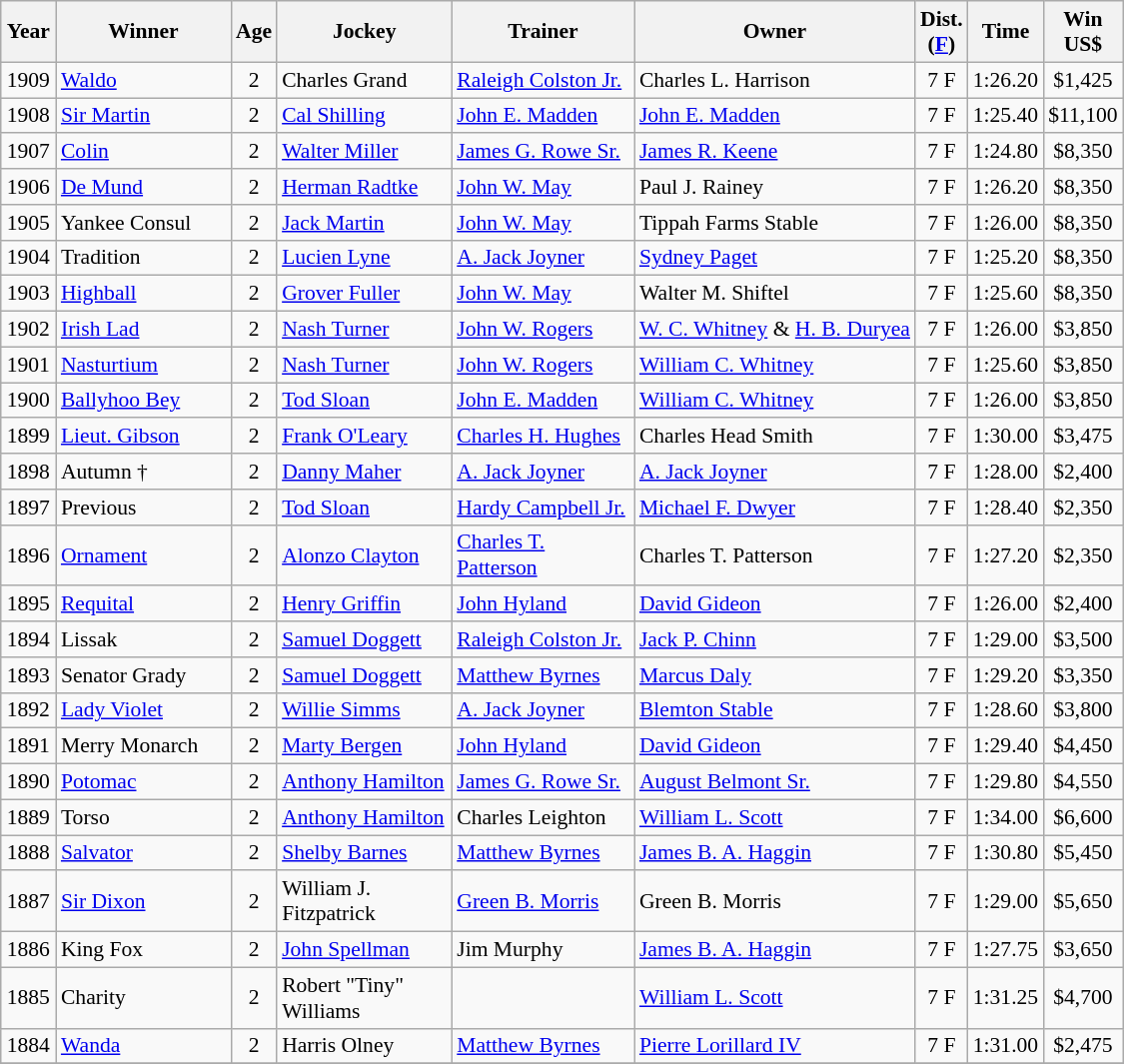<table class="wikitable sortable" style="font-size:90%">
<tr>
<th style="width:30px">Year<br></th>
<th style="width:110px">Winner<br></th>
<th style="width:20px">Age<br></th>
<th style="width:110px">Jockey<br></th>
<th style="width:115px">Trainer<br></th>
<th>Owner<br></th>
<th style="width:25px">Dist.<br> <span>(<a href='#'>F</a>)</span></th>
<th style="width:25px">Time<br></th>
<th style="width:40px">Win US$</th>
</tr>
<tr>
<td align=center>1909</td>
<td><a href='#'>Waldo</a></td>
<td align=center>2</td>
<td>Charles Grand</td>
<td><a href='#'>Raleigh Colston Jr.</a></td>
<td>Charles L. Harrison</td>
<td align=center>7 F</td>
<td align=center>1:26.20</td>
<td align=center>$1,425</td>
</tr>
<tr>
<td align=center>1908</td>
<td><a href='#'>Sir Martin</a></td>
<td align=center>2</td>
<td><a href='#'>Cal Shilling</a></td>
<td><a href='#'>John E. Madden</a></td>
<td><a href='#'>John E. Madden</a></td>
<td align=center>7 F</td>
<td align=center>1:25.40</td>
<td align=center>$11,100</td>
</tr>
<tr>
<td align=center>1907</td>
<td><a href='#'>Colin</a></td>
<td align=center>2</td>
<td><a href='#'>Walter Miller</a></td>
<td><a href='#'>James G. Rowe Sr.</a></td>
<td><a href='#'>James R. Keene</a></td>
<td align=center>7 F</td>
<td align=center>1:24.80</td>
<td align=center>$8,350</td>
</tr>
<tr>
<td align=center>1906</td>
<td><a href='#'>De Mund</a></td>
<td align=center>2</td>
<td><a href='#'>Herman Radtke</a></td>
<td><a href='#'>John W. May</a></td>
<td>Paul J. Rainey</td>
<td align=center>7 F</td>
<td align=center>1:26.20</td>
<td align=center>$8,350</td>
</tr>
<tr>
<td align=center>1905</td>
<td>Yankee Consul</td>
<td align=center>2</td>
<td><a href='#'>Jack Martin</a></td>
<td><a href='#'>John W. May</a></td>
<td>Tippah Farms Stable</td>
<td align=center>7 F</td>
<td align=center>1:26.00</td>
<td align=center>$8,350</td>
</tr>
<tr>
<td align=center>1904</td>
<td>Tradition</td>
<td align=center>2</td>
<td><a href='#'>Lucien Lyne</a></td>
<td><a href='#'>A. Jack Joyner</a></td>
<td><a href='#'>Sydney Paget</a></td>
<td align=center>7 F</td>
<td align=center>1:25.20</td>
<td align=center>$8,350</td>
</tr>
<tr>
<td align=center>1903</td>
<td><a href='#'>Highball</a></td>
<td align=center>2</td>
<td><a href='#'>Grover Fuller</a></td>
<td><a href='#'>John W. May</a></td>
<td>Walter M. Shiftel</td>
<td align=center>7 F</td>
<td align=center>1:25.60</td>
<td align=center>$8,350</td>
</tr>
<tr>
<td align=center>1902</td>
<td><a href='#'>Irish Lad</a></td>
<td align=center>2</td>
<td><a href='#'>Nash Turner</a></td>
<td><a href='#'>John W. Rogers</a></td>
<td><a href='#'>W. C. Whitney</a> & <a href='#'>H. B. Duryea</a></td>
<td align=center>7 F</td>
<td align=center>1:26.00</td>
<td align=center>$3,850</td>
</tr>
<tr>
<td align=center>1901</td>
<td><a href='#'>Nasturtium</a></td>
<td align=center>2</td>
<td><a href='#'>Nash Turner</a></td>
<td><a href='#'>John W. Rogers</a></td>
<td><a href='#'>William C. Whitney</a></td>
<td align=center>7 F</td>
<td align=center>1:25.60</td>
<td align=center>$3,850</td>
</tr>
<tr>
<td align=center>1900</td>
<td><a href='#'>Ballyhoo Bey</a></td>
<td align=center>2</td>
<td><a href='#'>Tod Sloan</a></td>
<td><a href='#'>John E. Madden</a></td>
<td><a href='#'>William C. Whitney</a></td>
<td align=center>7 F</td>
<td align=center>1:26.00</td>
<td align=center>$3,850</td>
</tr>
<tr>
<td align=center>1899</td>
<td><a href='#'>Lieut. Gibson</a></td>
<td align=center>2</td>
<td><a href='#'>Frank O'Leary</a></td>
<td><a href='#'>Charles H. Hughes</a></td>
<td>Charles Head Smith</td>
<td align=center>7 F</td>
<td align=center>1:30.00</td>
<td align=center>$3,475</td>
</tr>
<tr>
<td align=center>1898</td>
<td>Autumn †</td>
<td align=center>2</td>
<td><a href='#'>Danny Maher</a></td>
<td><a href='#'>A. Jack Joyner</a></td>
<td><a href='#'>A. Jack Joyner</a></td>
<td align=center>7 F</td>
<td align=center>1:28.00</td>
<td align=center>$2,400</td>
</tr>
<tr>
<td align=center>1897</td>
<td>Previous</td>
<td align=center>2</td>
<td><a href='#'>Tod Sloan</a></td>
<td><a href='#'>Hardy Campbell Jr.</a></td>
<td><a href='#'>Michael F. Dwyer</a></td>
<td align=center>7 F</td>
<td align=center>1:28.40</td>
<td align=center>$2,350</td>
</tr>
<tr>
<td align=center>1896</td>
<td><a href='#'>Ornament</a></td>
<td align=center>2</td>
<td><a href='#'>Alonzo Clayton</a></td>
<td><a href='#'>Charles T. Patterson</a></td>
<td>Charles T. Patterson</td>
<td align=center>7 F</td>
<td align=center>1:27.20</td>
<td align=center>$2,350</td>
</tr>
<tr>
<td align=center>1895</td>
<td><a href='#'>Requital</a></td>
<td align=center>2</td>
<td><a href='#'>Henry Griffin</a></td>
<td><a href='#'>John Hyland</a></td>
<td><a href='#'>David Gideon</a></td>
<td align=center>7 F</td>
<td align=center>1:26.00</td>
<td align=center>$2,400</td>
</tr>
<tr>
<td align=center>1894</td>
<td>Lissak</td>
<td align=center>2</td>
<td><a href='#'>Samuel Doggett</a></td>
<td><a href='#'>Raleigh Colston Jr.</a></td>
<td><a href='#'>Jack P. Chinn</a></td>
<td align=center>7 F</td>
<td align=center>1:29.00</td>
<td align=center>$3,500</td>
</tr>
<tr>
<td align=center>1893</td>
<td>Senator Grady</td>
<td align=center>2</td>
<td><a href='#'>Samuel Doggett</a></td>
<td><a href='#'>Matthew Byrnes</a></td>
<td><a href='#'>Marcus Daly</a></td>
<td align=center>7 F</td>
<td align=center>1:29.20</td>
<td align=center>$3,350</td>
</tr>
<tr>
<td align=center>1892</td>
<td><a href='#'>Lady Violet</a></td>
<td align=center>2</td>
<td><a href='#'>Willie Simms</a></td>
<td><a href='#'>A. Jack Joyner</a></td>
<td><a href='#'>Blemton Stable</a></td>
<td align=center>7 F</td>
<td align=center>1:28.60</td>
<td align=center>$3,800</td>
</tr>
<tr>
<td align=center>1891</td>
<td>Merry Monarch</td>
<td align=center>2</td>
<td><a href='#'>Marty Bergen</a></td>
<td><a href='#'>John Hyland</a></td>
<td><a href='#'>David Gideon</a></td>
<td align=center>7 F</td>
<td align=center>1:29.40</td>
<td align=center>$4,450</td>
</tr>
<tr>
<td align=center>1890</td>
<td><a href='#'>Potomac</a></td>
<td align=center>2</td>
<td><a href='#'>Anthony Hamilton</a></td>
<td><a href='#'>James G. Rowe Sr.</a></td>
<td><a href='#'>August Belmont Sr.</a></td>
<td align=center>7 F</td>
<td align=center>1:29.80</td>
<td align=center>$4,550</td>
</tr>
<tr>
<td align=center>1889</td>
<td>Torso</td>
<td align=center>2</td>
<td><a href='#'>Anthony Hamilton</a></td>
<td>Charles Leighton</td>
<td><a href='#'>William L. Scott</a></td>
<td align=center>7 F</td>
<td align=center>1:34.00</td>
<td align=center>$6,600</td>
</tr>
<tr>
<td align=center>1888</td>
<td><a href='#'>Salvator</a></td>
<td align=center>2</td>
<td><a href='#'>Shelby Barnes</a></td>
<td><a href='#'>Matthew Byrnes</a></td>
<td><a href='#'>James B. A. Haggin</a></td>
<td align=center>7 F</td>
<td align=center>1:30.80</td>
<td align=center>$5,450</td>
</tr>
<tr>
<td align=center>1887</td>
<td><a href='#'>Sir Dixon</a></td>
<td align=center>2</td>
<td>William J. Fitzpatrick</td>
<td><a href='#'>Green B. Morris</a></td>
<td>Green B. Morris</td>
<td align=center>7 F</td>
<td align=center>1:29.00</td>
<td align=center>$5,650</td>
</tr>
<tr>
<td align=center>1886</td>
<td>King Fox</td>
<td align=center>2</td>
<td><a href='#'>John Spellman</a></td>
<td>Jim Murphy</td>
<td><a href='#'>James B. A. Haggin</a></td>
<td align=center>7 F</td>
<td align=center>1:27.75</td>
<td align=center>$3,650</td>
</tr>
<tr>
<td align=center>1885</td>
<td>Charity</td>
<td align=center>2</td>
<td>Robert "Tiny" Williams</td>
<td></td>
<td><a href='#'>William L. Scott</a></td>
<td align=center>7 F</td>
<td align=center>1:31.25</td>
<td align=center>$4,700</td>
</tr>
<tr>
<td align=center>1884</td>
<td><a href='#'>Wanda</a></td>
<td align=center>2</td>
<td>Harris Olney</td>
<td><a href='#'>Matthew Byrnes</a></td>
<td><a href='#'>Pierre Lorillard IV</a></td>
<td align=center>7 F</td>
<td align=center>1:31.00</td>
<td align=center>$2,475</td>
</tr>
<tr>
</tr>
</table>
